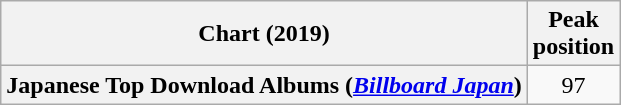<table class="wikitable sortable plainrowheaders" style="text-align:center">
<tr>
<th scope="col">Chart (2019)</th>
<th scope="col">Peak<br>position</th>
</tr>
<tr>
<th scope="row">Japanese Top Download Albums (<em><a href='#'>Billboard Japan</a></em>)</th>
<td>97</td>
</tr>
</table>
